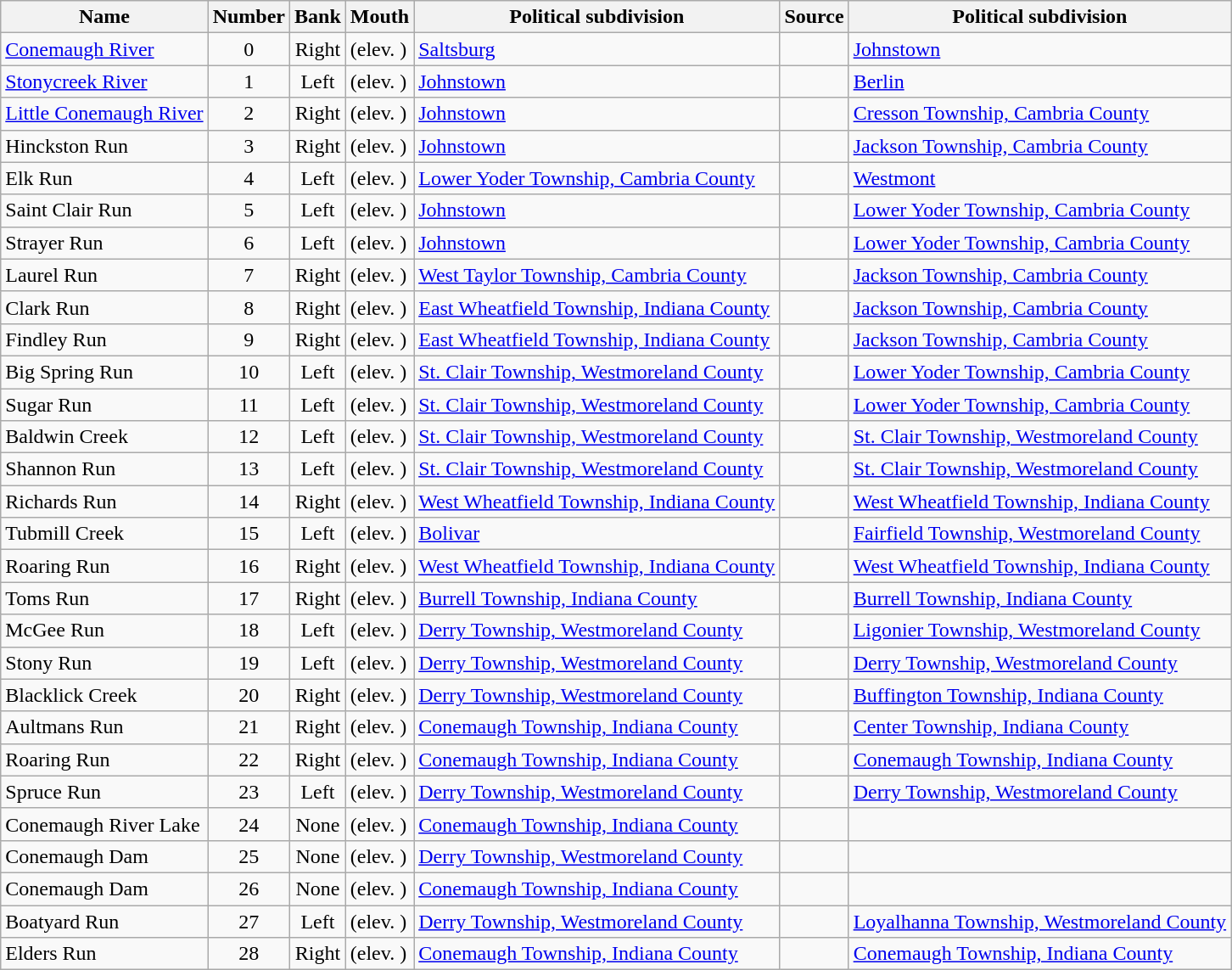<table class="wikitable sortable">
<tr>
<th>Name</th>
<th>Number</th>
<th>Bank</th>
<th>Mouth</th>
<th>Political subdivision</th>
<th>Source</th>
<th>Political subdivision</th>
</tr>
<tr>
<td><a href='#'>Conemaugh River</a></td>
<td style="text-align: center;">0</td>
<td style="text-align: center;">Right</td>
<td> (elev. )</td>
<td><a href='#'>Saltsburg</a></td>
<td></td>
<td><a href='#'>Johnstown</a></td>
</tr>
<tr>
<td><a href='#'>Stonycreek River</a></td>
<td style="text-align: center;">1</td>
<td style="text-align: center;">Left</td>
<td> (elev. )</td>
<td><a href='#'>Johnstown</a></td>
<td></td>
<td><a href='#'>Berlin</a></td>
</tr>
<tr>
<td><a href='#'>Little Conemaugh River</a></td>
<td style="text-align: center;">2</td>
<td style="text-align: center;">Right</td>
<td> (elev. )</td>
<td><a href='#'>Johnstown</a></td>
<td></td>
<td><a href='#'>Cresson Township, Cambria County</a></td>
</tr>
<tr>
<td>Hinckston Run</td>
<td style="text-align: center;">3</td>
<td style="text-align: center;">Right</td>
<td> (elev. )</td>
<td><a href='#'>Johnstown</a></td>
<td></td>
<td><a href='#'>Jackson Township, Cambria County</a></td>
</tr>
<tr>
<td>Elk Run</td>
<td style="text-align: center;">4</td>
<td style="text-align: center;">Left</td>
<td> (elev. )</td>
<td><a href='#'>Lower Yoder Township, Cambria County</a></td>
<td></td>
<td><a href='#'>Westmont</a></td>
</tr>
<tr>
<td>Saint Clair Run</td>
<td style="text-align: center;">5</td>
<td style="text-align: center;">Left</td>
<td> (elev. )</td>
<td><a href='#'>Johnstown</a></td>
<td></td>
<td><a href='#'>Lower Yoder Township, Cambria County</a></td>
</tr>
<tr>
<td>Strayer Run</td>
<td style="text-align: center;">6</td>
<td style="text-align: center;">Left</td>
<td> (elev. )</td>
<td><a href='#'>Johnstown</a></td>
<td></td>
<td><a href='#'>Lower Yoder Township, Cambria County</a></td>
</tr>
<tr>
<td>Laurel Run</td>
<td style="text-align: center;">7</td>
<td style="text-align: center;">Right</td>
<td> (elev. )</td>
<td><a href='#'>West Taylor Township, Cambria County</a></td>
<td></td>
<td><a href='#'>Jackson Township, Cambria County</a></td>
</tr>
<tr>
<td>Clark Run</td>
<td style="text-align: center;">8</td>
<td style="text-align: center;">Right</td>
<td> (elev. )</td>
<td><a href='#'>East Wheatfield Township, Indiana County</a></td>
<td></td>
<td><a href='#'>Jackson Township, Cambria County</a></td>
</tr>
<tr>
<td>Findley Run</td>
<td style="text-align: center;">9</td>
<td style="text-align: center;">Right</td>
<td> (elev. )</td>
<td><a href='#'>East Wheatfield Township, Indiana County</a></td>
<td></td>
<td><a href='#'>Jackson Township, Cambria County</a></td>
</tr>
<tr>
<td>Big Spring Run</td>
<td style="text-align: center;">10</td>
<td style="text-align: center;">Left</td>
<td> (elev. )</td>
<td><a href='#'>St. Clair Township, Westmoreland County</a></td>
<td></td>
<td><a href='#'>Lower Yoder Township, Cambria County</a></td>
</tr>
<tr>
<td>Sugar Run</td>
<td style="text-align: center;">11</td>
<td style="text-align: center;">Left</td>
<td> (elev. )</td>
<td><a href='#'>St. Clair Township, Westmoreland County</a></td>
<td></td>
<td><a href='#'>Lower Yoder Township, Cambria County</a></td>
</tr>
<tr>
<td>Baldwin Creek</td>
<td style="text-align: center;">12</td>
<td style="text-align: center;">Left</td>
<td> (elev. )</td>
<td><a href='#'>St. Clair Township, Westmoreland County</a></td>
<td></td>
<td><a href='#'>St. Clair Township, Westmoreland County</a></td>
</tr>
<tr>
<td>Shannon Run</td>
<td style="text-align: center;">13</td>
<td style="text-align: center;">Left</td>
<td> (elev. )</td>
<td><a href='#'>St. Clair Township, Westmoreland County</a></td>
<td></td>
<td><a href='#'>St. Clair Township, Westmoreland County</a></td>
</tr>
<tr>
<td>Richards Run</td>
<td style="text-align: center;">14</td>
<td style="text-align: center;">Right</td>
<td> (elev. )</td>
<td><a href='#'>West Wheatfield Township, Indiana County</a></td>
<td></td>
<td><a href='#'>West Wheatfield Township, Indiana County</a></td>
</tr>
<tr>
<td>Tubmill Creek</td>
<td style="text-align: center;">15</td>
<td style="text-align: center;">Left</td>
<td> (elev. )</td>
<td><a href='#'>Bolivar</a></td>
<td></td>
<td><a href='#'>Fairfield Township, Westmoreland County</a></td>
</tr>
<tr>
<td>Roaring Run</td>
<td style="text-align: center;">16</td>
<td style="text-align: center;">Right</td>
<td> (elev. )</td>
<td><a href='#'>West Wheatfield Township, Indiana County</a></td>
<td></td>
<td><a href='#'>West Wheatfield Township, Indiana County</a></td>
</tr>
<tr>
<td>Toms Run</td>
<td style="text-align: center;">17</td>
<td style="text-align: center;">Right</td>
<td> (elev. )</td>
<td><a href='#'>Burrell Township, Indiana County</a></td>
<td></td>
<td><a href='#'>Burrell Township, Indiana County</a></td>
</tr>
<tr>
<td>McGee Run</td>
<td style="text-align: center;">18</td>
<td style="text-align: center;">Left</td>
<td> (elev. )</td>
<td><a href='#'>Derry Township, Westmoreland County</a></td>
<td></td>
<td><a href='#'>Ligonier Township, Westmoreland County</a></td>
</tr>
<tr>
<td>Stony Run</td>
<td style="text-align: center;">19</td>
<td style="text-align: center;">Left</td>
<td> (elev. )</td>
<td><a href='#'>Derry Township, Westmoreland County</a></td>
<td></td>
<td><a href='#'>Derry Township, Westmoreland County</a></td>
</tr>
<tr>
<td>Blacklick Creek</td>
<td style="text-align: center;">20</td>
<td style="text-align: center;">Right</td>
<td> (elev. )</td>
<td><a href='#'>Derry Township, Westmoreland County</a></td>
<td></td>
<td><a href='#'>Buffington Township, Indiana County</a></td>
</tr>
<tr>
<td>Aultmans Run</td>
<td style="text-align: center;">21</td>
<td style="text-align: center;">Right</td>
<td> (elev. )</td>
<td><a href='#'>Conemaugh Township, Indiana County</a></td>
<td></td>
<td><a href='#'>Center Township, Indiana County</a></td>
</tr>
<tr>
<td>Roaring Run</td>
<td style="text-align: center;">22</td>
<td style="text-align: center;">Right</td>
<td> (elev. )</td>
<td><a href='#'>Conemaugh Township, Indiana County</a></td>
<td></td>
<td><a href='#'>Conemaugh Township, Indiana County</a></td>
</tr>
<tr>
<td>Spruce Run</td>
<td style="text-align: center;">23</td>
<td style="text-align: center;">Left</td>
<td> (elev. )</td>
<td><a href='#'>Derry Township, Westmoreland County</a></td>
<td></td>
<td><a href='#'>Derry Township, Westmoreland County</a></td>
</tr>
<tr>
<td>Conemaugh River Lake</td>
<td style="text-align: center;">24</td>
<td style="text-align: center;">None</td>
<td> (elev. )</td>
<td><a href='#'>Conemaugh Township, Indiana County</a></td>
<td></td>
<td></td>
</tr>
<tr>
<td>Conemaugh Dam</td>
<td style="text-align: center;">25</td>
<td style="text-align: center;">None</td>
<td> (elev. )</td>
<td><a href='#'>Derry Township, Westmoreland County</a></td>
<td></td>
<td></td>
</tr>
<tr>
<td>Conemaugh Dam</td>
<td style="text-align: center;">26</td>
<td style="text-align: center;">None</td>
<td> (elev. )</td>
<td><a href='#'>Conemaugh Township, Indiana County</a></td>
<td></td>
<td></td>
</tr>
<tr>
<td>Boatyard Run</td>
<td style="text-align: center;">27</td>
<td style="text-align: center;">Left</td>
<td> (elev. )</td>
<td><a href='#'>Derry Township, Westmoreland County</a></td>
<td></td>
<td><a href='#'>Loyalhanna Township, Westmoreland County</a></td>
</tr>
<tr>
<td>Elders Run</td>
<td style="text-align: center;">28</td>
<td style="text-align: center;">Right</td>
<td> (elev. )</td>
<td><a href='#'>Conemaugh Township, Indiana County</a></td>
<td></td>
<td><a href='#'>Conemaugh Township, Indiana County</a></td>
</tr>
</table>
